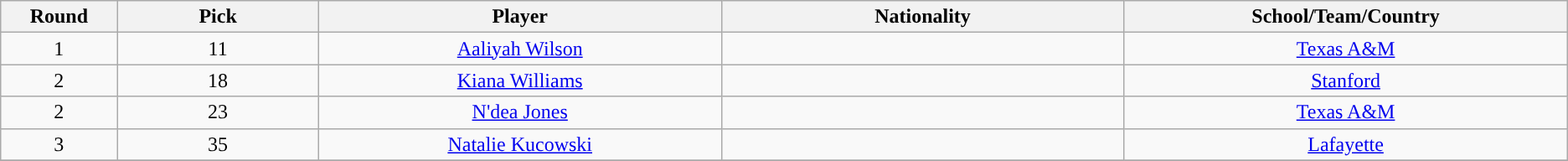<table class="wikitable" style="text-align:center;">
<tr>
<th width="2%">Round</th>
<th width="5%">Pick</th>
<th width="10%">Player</th>
<th width="10%">Nationality</th>
<th width="10%">School/Team/Country</th>
</tr>
<tr>
<td>1</td>
<td>11</td>
<td><a href='#'>Aaliyah Wilson</a></td>
<td></td>
<td><a href='#'>Texas A&M</a></td>
</tr>
<tr>
<td>2</td>
<td>18</td>
<td><a href='#'>Kiana Williams</a></td>
<td></td>
<td><a href='#'>Stanford</a></td>
</tr>
<tr>
<td>2</td>
<td>23</td>
<td><a href='#'>N'dea Jones</a></td>
<td></td>
<td><a href='#'>Texas A&M</a></td>
</tr>
<tr>
<td>3</td>
<td>35</td>
<td><a href='#'>Natalie Kucowski</a></td>
<td></td>
<td><a href='#'>Lafayette</a></td>
</tr>
<tr>
</tr>
</table>
